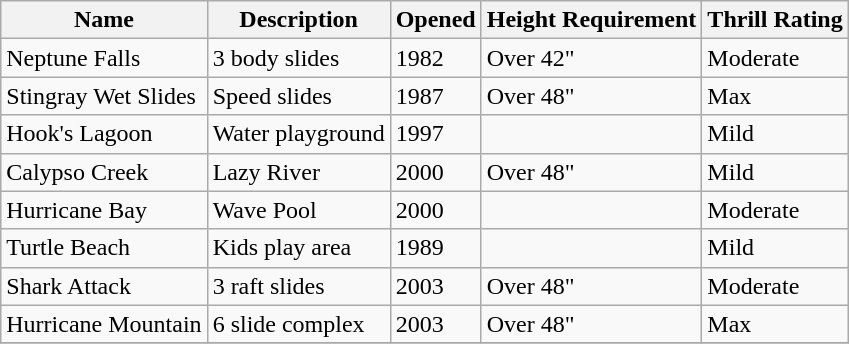<table class= "wikitable sortable">
<tr>
<th>Name</th>
<th>Description</th>
<th>Opened</th>
<th>Height Requirement</th>
<th>Thrill Rating</th>
</tr>
<tr>
<td>Neptune Falls</td>
<td>3 body slides</td>
<td>1982</td>
<td>Over 42"</td>
<td>Moderate</td>
</tr>
<tr>
<td>Stingray Wet Slides</td>
<td>Speed slides</td>
<td>1987</td>
<td>Over 48"</td>
<td>Max</td>
</tr>
<tr>
<td>Hook's Lagoon</td>
<td>Water playground</td>
<td>1997</td>
<td></td>
<td>Mild</td>
</tr>
<tr>
<td>Calypso Creek</td>
<td>Lazy River</td>
<td>2000</td>
<td>Over 48"</td>
<td>Mild</td>
</tr>
<tr>
<td>Hurricane Bay</td>
<td>Wave Pool</td>
<td>2000</td>
<td></td>
<td>Moderate</td>
</tr>
<tr>
<td>Turtle Beach</td>
<td>Kids play area</td>
<td>1989</td>
<td></td>
<td>Mild</td>
</tr>
<tr>
<td>Shark Attack</td>
<td>3 raft slides</td>
<td>2003</td>
<td>Over 48"</td>
<td>Moderate</td>
</tr>
<tr>
<td>Hurricane Mountain</td>
<td>6 slide complex</td>
<td>2003</td>
<td>Over 48"</td>
<td>Max</td>
</tr>
<tr>
</tr>
</table>
